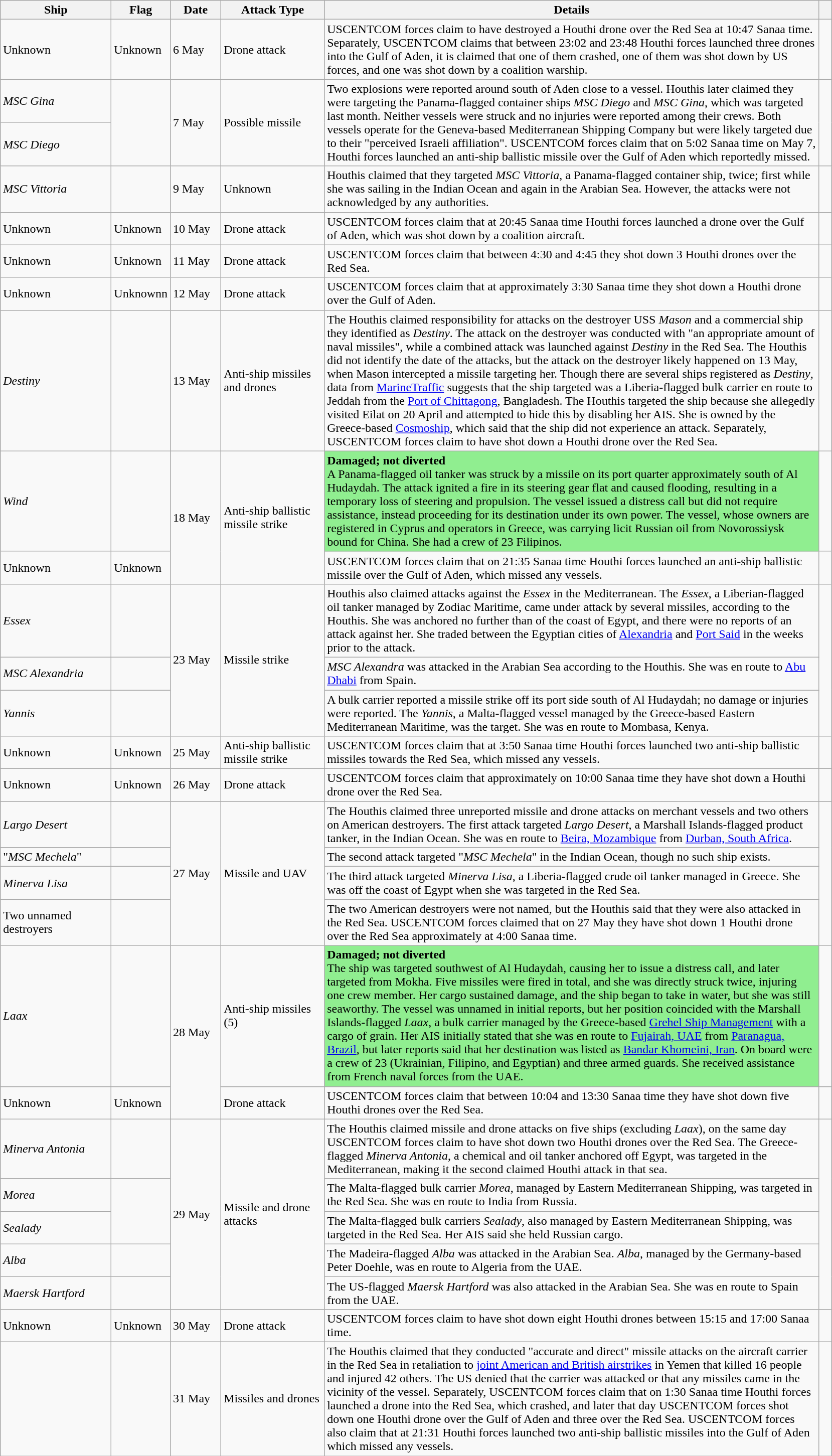<table class="wikitable sortable sticky-header" style="text-align:left;">
<tr>
<th width="140px">Ship</th>
<th width="60px">Flag</th>
<th width="60px">Date</th>
<th width="130px">Attack Type</th>
<th width="650px">Details</th>
<th width="10px" class="unsortable"></th>
</tr>
<tr>
<td>Unknown</td>
<td>Unknown</td>
<td>6 May</td>
<td>Drone attack</td>
<td>USCENTCOM forces claim to have destroyed a Houthi drone over the Red Sea at 10:47 Sanaa time. Separately, USCENTCOM claims that between 23:02 and 23:48 Houthi forces launched three drones into the Gulf of Aden, it is claimed that one of them crashed, one of them was shot down by US forces, and one was shot down by a coalition warship.</td>
<td></td>
</tr>
<tr>
<td><em>MSC Gina</em></td>
<td rowspan="2"></td>
<td rowspan="2">7 May</td>
<td rowspan="2">Possible missile</td>
<td rowspan="2">Two explosions were reported around  south of Aden close to a vessel. Houthis later claimed they were targeting the Panama-flagged container ships <em>MSC Diego</em> and <em>MSC Gina</em>, which was targeted last month. Neither vessels were struck and no injuries were reported among their crews. Both vessels operate for the Geneva-based Mediterranean Shipping Company but were likely targeted due to their "perceived Israeli affiliation". USCENTCOM forces claim that on 5:02 Sanaa time on May 7, Houthi forces launched an anti-ship ballistic missile over the Gulf of Aden which reportedly missed.</td>
<td rowspan="2"></td>
</tr>
<tr>
<td><em>MSC Diego</em></td>
</tr>
<tr>
<td><em>MSC Vittoria</em></td>
<td></td>
<td>9 May</td>
<td>Unknown</td>
<td>Houthis claimed that they targeted <em>MSC Vittoria</em>, a Panama-flagged container ship, twice; first while she was sailing in the Indian Ocean and again in the Arabian Sea. However, the attacks were not acknowledged by any authorities.</td>
<td></td>
</tr>
<tr>
<td>Unknown</td>
<td>Unknown</td>
<td>10 May</td>
<td>Drone attack</td>
<td>USCENTCOM forces claim that at 20:45 Sanaa time Houthi forces launched a drone over the Gulf of Aden, which was shot down by a coalition aircraft.</td>
<td></td>
</tr>
<tr>
<td>Unknown</td>
<td>Unknown</td>
<td>11 May</td>
<td>Drone attack</td>
<td>USCENTCOM forces claim that between 4:30 and 4:45 they shot down 3 Houthi drones over the Red Sea.</td>
<td></td>
</tr>
<tr>
<td>Unknown</td>
<td>Unknownn</td>
<td>12 May</td>
<td>Drone attack</td>
<td>USCENTCOM forces claim that at approximately 3:30 Sanaa time they shot down a Houthi drone over the Gulf of Aden.</td>
<td></td>
</tr>
<tr>
<td><em>Destiny</em></td>
<td><br></td>
<td>13 May</td>
<td>Anti-ship missiles and drones</td>
<td>The Houthis claimed responsibility for attacks on the destroyer USS <em>Mason</em> and a commercial ship they identified as <em>Destiny</em>. The attack on the destroyer was conducted with "an appropriate amount of naval missiles", while a combined attack was launched against <em>Destiny</em> in the Red Sea. The Houthis did not identify the date of the attacks, but the attack on the destroyer likely happened on 13 May, when Mason intercepted a missile targeting her. Though there are several ships registered as <em>Destiny</em>, data from <a href='#'>MarineTraffic</a> suggests that the ship targeted was a Liberia-flagged bulk carrier en route to Jeddah from the <a href='#'>Port of Chittagong</a>, Bangladesh. The Houthis targeted the ship because she allegedly visited Eilat on 20 April and attempted to hide this by disabling her AIS. She is owned by the Greece-based <a href='#'>Cosmoship</a>, which said that the ship did not experience an attack. Separately, USCENTCOM forces claim to have shot down a Houthi drone over the Red Sea.</td>
<td></td>
</tr>
<tr>
<td><em>Wind</em></td>
<td></td>
<td rowspan="2">18 May</td>
<td rowspan="2">Anti-ship ballistic missile strike</td>
<td style="background:#90EE90"><strong>Damaged; not diverted</strong><br>A Panama-flagged oil tanker was struck by a missile on its port quarter approximately  south of Al Hudaydah. The attack ignited a fire in its steering gear flat and caused flooding, resulting in a temporary loss of steering and propulsion. The vessel issued a distress call but did not require assistance, instead proceeding for its destination under its own power. The vessel, whose owners are registered in Cyprus and operators in Greece, was carrying licit Russian oil from Novorossiysk bound for China. She had a crew of 23 Filipinos.</td>
<td></td>
</tr>
<tr>
<td>Unknown</td>
<td>Unknown</td>
<td>USCENTCOM forces claim that on 21:35 Sanaa time Houthi forces launched an anti-ship ballistic missile over the Gulf of Aden, which missed any vessels.</td>
<td></td>
</tr>
<tr>
<td><em>Essex</em></td>
<td></td>
<td rowspan="3">23 May</td>
<td rowspan="3">Missile strike</td>
<td>Houthis also claimed attacks against the <em>Essex</em> in the Mediterranean. The <em>Essex</em>, a Liberian-flagged oil tanker managed by Zodiac Maritime, came under attack by several missiles, according to the Houthis. She was anchored no further than  of the coast of Egypt, and there were no reports of an attack against her. She traded between the Egyptian cities of <a href='#'>Alexandria</a> and <a href='#'>Port Said</a> in the weeks prior to the attack.</td>
<td rowspan="3"></td>
</tr>
<tr>
<td><em>MSC Alexandria</em></td>
<td></td>
<td><em>MSC Alexandra</em> was attacked in the Arabian Sea according to the Houthis. She was en route to <a href='#'>Abu Dhabi</a> from Spain.</td>
</tr>
<tr>
<td><em>Yannis</em></td>
<td></td>
<td>A bulk carrier reported a missile strike off its port side  south of Al Hudaydah; no damage or injuries were reported. The <em>Yannis</em>, a Malta-flagged vessel managed by the Greece-based Eastern Mediterranean Maritime, was the target. She was en route to Mombasa, Kenya.</td>
</tr>
<tr>
<td>Unknown</td>
<td>Unknown</td>
<td>25 May</td>
<td>Anti-ship ballistic missile strike</td>
<td>USCENTCOM forces claim that at 3:50 Sanaa time Houthi forces launched two anti-ship ballistic missiles towards the Red Sea, which missed any vessels.</td>
<td></td>
</tr>
<tr>
<td>Unknown</td>
<td>Unknown</td>
<td>26 May</td>
<td>Drone attack</td>
<td>USCENTCOM forces claim that approximately on 10:00 Sanaa time they have shot down a Houthi drone over the Red Sea.</td>
<td></td>
</tr>
<tr>
<td><em>Largo Desert</em></td>
<td></td>
<td rowspan="4">27 May</td>
<td rowspan="4">Missile and UAV</td>
<td>The Houthis claimed three unreported missile and drone attacks on merchant vessels and two others on American destroyers. The first attack targeted <em>Largo Desert</em>, a Marshall Islands-flagged product tanker, in the Indian Ocean. She was en route to <a href='#'>Beira, Mozambique</a> from <a href='#'>Durban, South Africa</a>.</td>
<td rowspan="4"></td>
</tr>
<tr>
<td>"<em>MSC Mechela</em>"</td>
<td></td>
<td>The second attack targeted "<em>MSC Mechela</em>" in the Indian Ocean, though no such ship exists.</td>
</tr>
<tr>
<td><em>Minerva Lisa</em></td>
<td></td>
<td>The third attack targeted <em>Minerva Lisa</em>, a Liberia-flagged crude oil tanker managed in Greece. She was off the coast of Egypt when she was targeted in the Red Sea.</td>
</tr>
<tr>
<td>Two unnamed destroyers</td>
<td></td>
<td>The two American destroyers were not named, but the Houthis said that they were also attacked in the Red Sea. USCENTCOM forces claimed that on 27 May they have shot down 1 Houthi drone over the Red Sea approximately at 4:00 Sanaa time.</td>
</tr>
<tr>
<td><em>Laax</em></td>
<td></td>
<td rowspan="2">28 May</td>
<td>Anti-ship missiles (5)</td>
<td style="background:#90EE90"><strong>Damaged; not diverted</strong><br>The ship was targeted  southwest of Al Hudaydah, causing her to issue a distress call, and later targeted  from Mokha. Five missiles were fired in total, and she was directly struck twice, injuring one crew member. Her cargo sustained damage, and the ship began to take in water, but she was still seaworthy. The vessel was unnamed in initial reports, but her position coincided with the Marshall Islands-flagged <em>Laax</em>, a bulk carrier managed by the Greece-based <a href='#'>Grehel Ship Management</a> with a cargo of grain. Her AIS initially stated that she was en route to <a href='#'>Fujairah, UAE</a> from <a href='#'>Paranagua, Brazil</a>, but later reports said that her destination was listed as <a href='#'>Bandar Khomeini, Iran</a>. On board were a crew of 23 (Ukrainian, Filipino, and Egyptian) and three armed guards. She received assistance from French naval forces from the UAE.</td>
<td></td>
</tr>
<tr>
<td>Unknown</td>
<td>Unknown</td>
<td>Drone attack</td>
<td>USCENTCOM forces claim that between 10:04 and 13:30 Sanaa time they have shot down five Houthi drones over the Red Sea.</td>
<td></td>
</tr>
<tr>
<td><em>Minerva Antonia</em></td>
<td></td>
<td rowspan="5">29 May</td>
<td rowspan="5">Missile and drone attacks</td>
<td>The Houthis claimed missile and drone attacks on five ships (excluding <em>Laax</em>), on the same day USCENTCOM forces claim to have shot down two Houthi drones over the Red Sea. The Greece-flagged <em>Minerva Antonia</em>, a chemical and oil tanker anchored off Egypt, was targeted in the Mediterranean, making it the second claimed Houthi attack in that sea.</td>
<td rowspan="5"></td>
</tr>
<tr>
<td><em>Morea</em></td>
<td rowspan="2"></td>
<td>The Malta-flagged bulk carrier <em>Morea</em>, managed by Eastern Mediterranean Shipping, was targeted in the Red Sea. She was en route to India from Russia.</td>
</tr>
<tr>
<td><em>Sealady</em></td>
<td>The Malta-flagged bulk carriers <em>Sealady</em>, also managed by Eastern Mediterranean Shipping, was targeted in the Red Sea. Her AIS said she held Russian cargo.</td>
</tr>
<tr>
<td><em>Alba</em></td>
<td></td>
<td>The Madeira-flagged <em>Alba</em> was attacked in the Arabian Sea. <em>Alba</em>, managed by the Germany-based Peter Doehle, was en route to Algeria from the UAE.</td>
</tr>
<tr>
<td><em>Maersk Hartford</em></td>
<td></td>
<td>The US-flagged <em>Maersk Hartford</em> was also attacked in the Arabian Sea. She was en route to Spain from the UAE.</td>
</tr>
<tr>
<td>Unknown</td>
<td>Unknown</td>
<td>30 May</td>
<td>Drone attack</td>
<td>USCENTCOM forces claim to have shot down eight Houthi drones between 15:15 and 17:00 Sanaa time.</td>
<td></td>
</tr>
<tr>
<td></td>
<td></td>
<td>31 May</td>
<td>Missiles and drones</td>
<td>The Houthis claimed that they conducted "accurate and direct" missile attacks on the aircraft carrier in the Red Sea in retaliation to <a href='#'>joint American and British airstrikes</a> in Yemen that killed 16 people and injured 42 others. The US denied that the carrier was attacked or that any missiles came in the vicinity of the vessel. Separately, USCENTCOM forces claim that on 1:30 Sanaa time Houthi forces launched a drone into the Red Sea, which crashed, and later that day USCENTCOM forces shot down one Houthi drone over the Gulf of Aden and three over the Red Sea. USCENTCOM forces also claim that at 21:31 Houthi forces launched two anti-ship ballistic missiles into the Gulf of Aden which missed any vessels.</td>
<td></td>
</tr>
</table>
